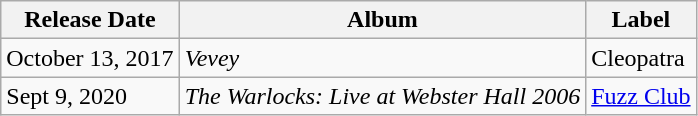<table class="wikitable">
<tr>
<th>Release Date</th>
<th>Album</th>
<th>Label</th>
</tr>
<tr>
<td>October 13, 2017</td>
<td><em>Vevey</em></td>
<td>Cleopatra</td>
</tr>
<tr>
<td>Sept 9, 2020</td>
<td><em>The Warlocks: Live at Webster Hall 2006</em></td>
<td><a href='#'>Fuzz Club</a></td>
</tr>
</table>
